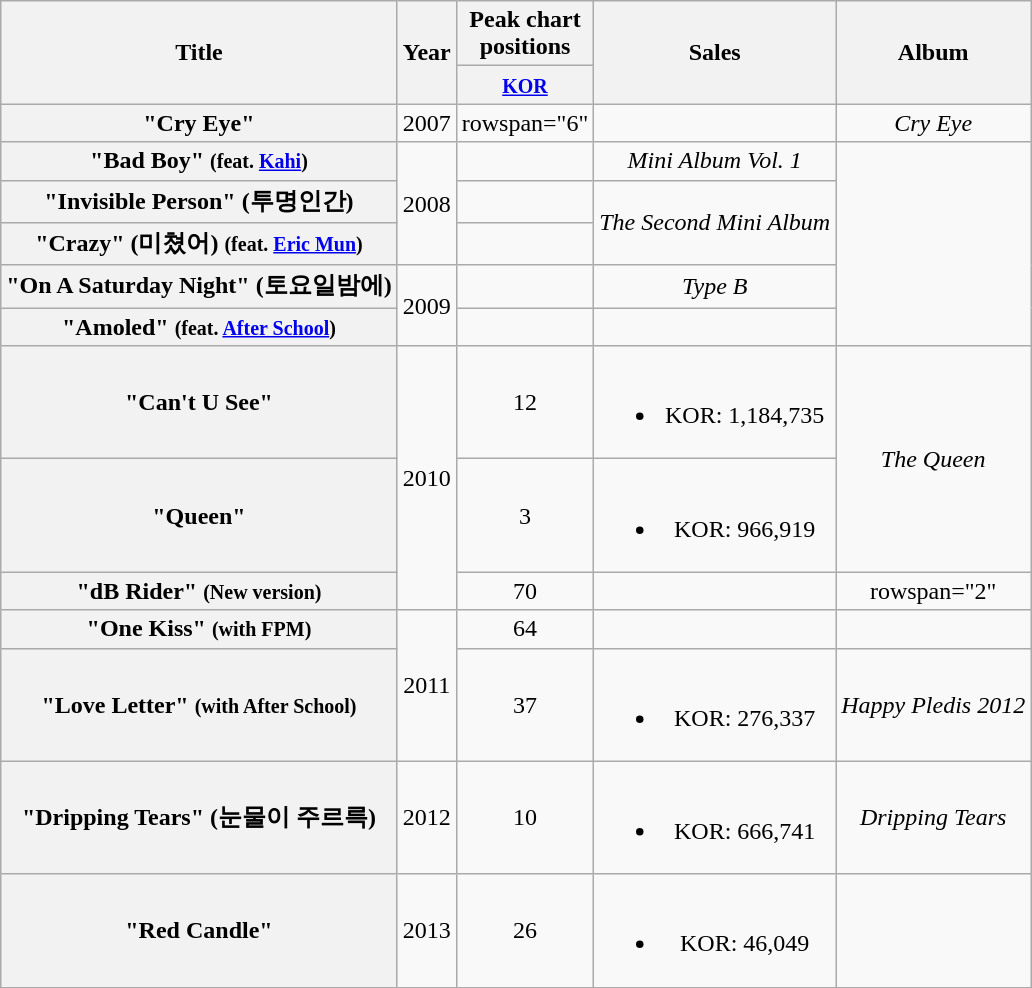<table class="wikitable plainrowheaders" style="text-align:center">
<tr>
<th scope="col" rowspan="2">Title</th>
<th scope="col" rowspan="2">Year</th>
<th scope="col" style="width:5em;">Peak chart positions</th>
<th scope="col" rowspan="2">Sales</th>
<th scope="col" rowspan="2">Album</th>
</tr>
<tr>
<th><small><a href='#'>KOR</a></small><br></th>
</tr>
<tr>
<th scope="row">"Cry Eye"</th>
<td>2007</td>
<td>rowspan="6" </td>
<td></td>
<td><em>Cry Eye</em></td>
</tr>
<tr>
<th scope="row">"Bad Boy" <small>(feat. <a href='#'>Kahi</a>)</small></th>
<td rowspan="3">2008</td>
<td></td>
<td><em>Mini Album Vol. 1</em></td>
</tr>
<tr>
<th scope="row">"Invisible Person" (투명인간)</th>
<td></td>
<td rowspan="2"><em>The Second Mini Album</em></td>
</tr>
<tr>
<th scope="row">"Crazy" (미쳤어) <small>(feat. <a href='#'>Eric Mun</a>)</small></th>
<td></td>
</tr>
<tr>
<th scope="row">"On A Saturday Night" (토요일밤에)</th>
<td rowspan="2">2009</td>
<td></td>
<td><em>Type B</em></td>
</tr>
<tr>
<th scope="row">"Amoled" <small>(feat. <a href='#'>After School</a>)</small></th>
<td></td>
<td></td>
</tr>
<tr>
<th scope="row">"Can't U See"</th>
<td rowspan="3">2010</td>
<td>12</td>
<td><br><ul><li>KOR: 1,184,735</li></ul></td>
<td rowspan="2"><em>The Queen</em></td>
</tr>
<tr>
<th scope="row">"Queen"</th>
<td>3</td>
<td><br><ul><li>KOR: 966,919</li></ul></td>
</tr>
<tr>
<th scope="row">"dB Rider" <small>(New version)</small></th>
<td>70</td>
<td></td>
<td>rowspan="2" </td>
</tr>
<tr>
<th scope="row">"One Kiss" <small>(with FPM)</small></th>
<td rowspan="2">2011</td>
<td>64</td>
<td></td>
</tr>
<tr>
<th scope="row">"Love Letter" <small>(with After School)</small></th>
<td>37</td>
<td><br><ul><li>KOR: 276,337</li></ul></td>
<td><em>Happy Pledis 2012</em></td>
</tr>
<tr>
<th scope="row">"Dripping Tears" (눈물이 주르륵)</th>
<td>2012</td>
<td>10</td>
<td><br><ul><li>KOR: 666,741</li></ul></td>
<td><em>Dripping Tears</em></td>
</tr>
<tr>
<th scope="row">"Red Candle"</th>
<td>2013</td>
<td>26</td>
<td><br><ul><li>KOR: 46,049</li></ul></td>
<td></td>
</tr>
</table>
